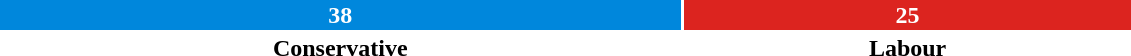<table style="width:60%; text-align:center;">
<tr style="color:white;">
<td style="background:#0087DC; width:60.3%;"><strong>38</strong></td>
<td style="background:#dc241f; width:39.7%;"><strong>25</strong></td>
</tr>
<tr>
<td><span><strong>Conservative</strong></span></td>
<td><span><strong>Labour</strong></span></td>
</tr>
</table>
